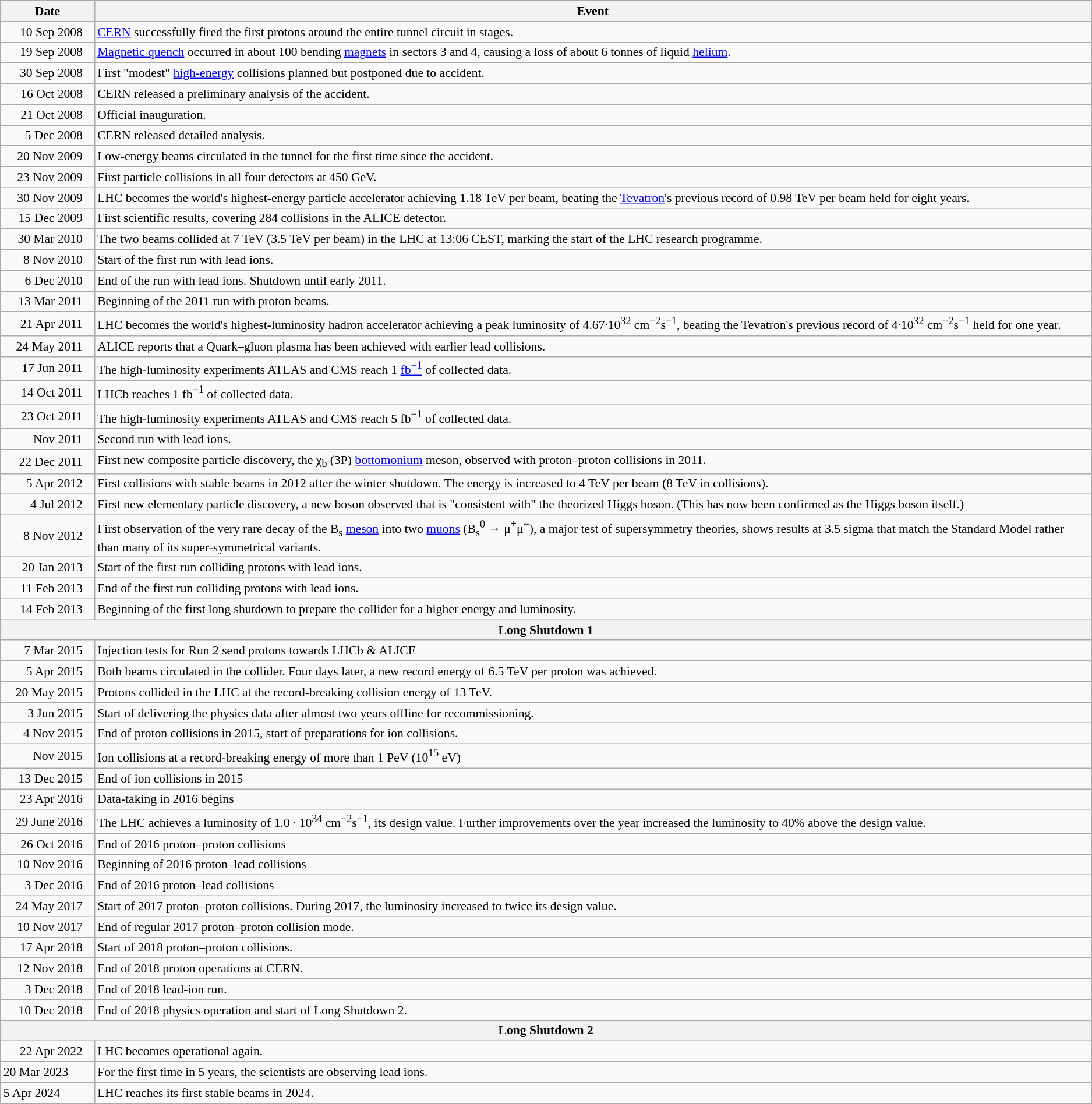<table class="wikitable" style="font-size: 0.9em;">
<tr>
<th style="width: 7em;">Date</th>
<th>Event</th>
</tr>
<tr>
<td style="text-align: right; padding-right: 0.9em;">10 Sep 2008</td>
<td><a href='#'>CERN</a> successfully fired the first protons around the entire tunnel circuit in stages.</td>
</tr>
<tr>
<td style="text-align: right; padding-right: 0.9em;">19 Sep 2008</td>
<td><a href='#'>Magnetic quench</a> occurred in about 100 bending <a href='#'>magnets</a> in sectors 3 and 4, causing a loss of about 6 tonnes of liquid <a href='#'>helium</a>.</td>
</tr>
<tr>
<td style="text-align: right; padding-right: 0.9em;">30 Sep 2008</td>
<td>First "modest" <a href='#'>high-energy</a> collisions planned but postponed due to accident.</td>
</tr>
<tr>
<td style="text-align: right; padding-right: 0.9em;">16 Oct 2008</td>
<td>CERN released a preliminary analysis of the accident.</td>
</tr>
<tr>
<td style="text-align: right; padding-right: 0.9em;">21 Oct 2008</td>
<td>Official inauguration.</td>
</tr>
<tr>
<td style="text-align: right; padding-right: 0.9em;">5 Dec 2008</td>
<td>CERN released detailed analysis.</td>
</tr>
<tr>
<td style="text-align: right; padding-right: 0.9em;">20 Nov 2009</td>
<td>Low-energy beams circulated in the tunnel for the first time since the accident.</td>
</tr>
<tr>
<td style="text-align: right; padding-right: 0.9em;">23 Nov 2009</td>
<td>First particle collisions in all four detectors at 450 GeV.</td>
</tr>
<tr>
<td style="text-align: right; padding-right: 0.9em;">30 Nov 2009</td>
<td>LHC becomes the world's highest-energy particle accelerator achieving 1.18 TeV per beam, beating the <a href='#'>Tevatron</a>'s previous record of 0.98 TeV per beam held for eight years.</td>
</tr>
<tr>
<td style="text-align: right; padding-right: 0.9em;">15 Dec 2009</td>
<td>First scientific results, covering 284 collisions in the ALICE detector.</td>
</tr>
<tr>
<td style="text-align: right; padding-right: 0.9em;">30 Mar 2010</td>
<td>The two beams collided at 7 TeV (3.5 TeV per beam) in the LHC at 13:06 CEST, marking the start of the LHC research programme.</td>
</tr>
<tr>
<td style="text-align: right; padding-right: 0.9em;">8 Nov 2010</td>
<td>Start of the first run with lead ions.</td>
</tr>
<tr>
<td style="text-align: right; padding-right: 0.9em;">6 Dec 2010</td>
<td>End of the run with lead ions. Shutdown until early 2011.</td>
</tr>
<tr>
<td style="text-align: right; padding-right: 0.9em;">13 Mar 2011</td>
<td>Beginning of the 2011 run with proton beams.</td>
</tr>
<tr>
<td style="text-align: right; padding-right: 0.9em;">21 Apr 2011</td>
<td>LHC becomes the world's highest-luminosity hadron accelerator achieving a peak luminosity of 4.67·10<sup>32</sup> cm<sup>−2</sup>s<sup>−1</sup>, beating the Tevatron's previous record of 4·10<sup>32</sup> cm<sup>−2</sup>s<sup>−1</sup> held for one year.</td>
</tr>
<tr>
<td style="text-align: right; padding-right: 0.9em;">24 May 2011</td>
<td>ALICE reports that a Quark–gluon plasma has been achieved with earlier lead collisions.</td>
</tr>
<tr>
<td style="text-align: right; padding-right: 0.9em;">17 Jun 2011</td>
<td>The high-luminosity experiments ATLAS and CMS reach 1 <a href='#'>fb<sup>−1</sup></a> of collected data.</td>
</tr>
<tr>
<td style="text-align: right; padding-right: 0.9em;">14 Oct 2011</td>
<td>LHCb reaches 1 fb<sup>−1</sup> of collected data.</td>
</tr>
<tr>
<td style="text-align: right; padding-right: 0.9em;">23 Oct 2011</td>
<td>The high-luminosity experiments ATLAS and CMS reach 5 fb<sup>−1</sup> of collected data.</td>
</tr>
<tr>
<td style="text-align: right; padding-right: 0.9em;">Nov 2011</td>
<td>Second run with lead ions.</td>
</tr>
<tr>
<td style="text-align: right; padding-right: 0.9em;">22 Dec 2011</td>
<td>First new composite particle discovery, the χ<sub>b</sub> (3P) <a href='#'>bottomonium</a> meson, observed with proton–proton collisions in 2011.</td>
</tr>
<tr>
<td style="text-align: right; padding-right: 0.9em;">5 Apr 2012</td>
<td>First collisions with stable beams in 2012 after the winter shutdown. The energy is increased to 4 TeV per beam (8 TeV in collisions).</td>
</tr>
<tr>
<td style="text-align: right; padding-right: 0.9em;">4 Jul 2012</td>
<td>First new elementary particle discovery, a new boson observed that is "consistent with" the theorized Higgs boson. (This has now been confirmed as the Higgs boson itself.)</td>
</tr>
<tr>
<td style="text-align: right; padding-right: 0.9em;">8 Nov 2012</td>
<td>First observation of the very rare decay of the B<sub>s</sub> <a href='#'>meson</a> into two <a href='#'>muons</a> (B<sub>s</sub><sup>0</sup> → μ<sup>+</sup>μ<sup>−</sup>), a major test of supersymmetry theories, shows results at 3.5 sigma that match the Standard Model rather than many of its super-symmetrical variants.</td>
</tr>
<tr>
<td style="text-align: right; padding-right: 0.9em;">20 Jan 2013</td>
<td>Start of the first run colliding protons with lead ions.</td>
</tr>
<tr>
<td style="text-align: right; padding-right: 0.9em;">11 Feb 2013</td>
<td>End of the first run colliding protons with lead ions.</td>
</tr>
<tr>
<td style="text-align: right; padding-right: 0.9em;">14 Feb 2013</td>
<td>Beginning of the first long shutdown to prepare the collider for a higher energy and luminosity.</td>
</tr>
<tr>
<th colspan="2">Long Shutdown 1</th>
</tr>
<tr>
<td style="text-align: right; padding-right: 0.9em;">7 Mar 2015</td>
<td>Injection tests for Run 2 send protons towards LHCb & ALICE</td>
</tr>
<tr>
<td style="text-align: right; padding-right: 0.9em;">5 Apr 2015</td>
<td>Both beams circulated in the collider. Four days later, a new record energy of 6.5 TeV per proton was achieved.</td>
</tr>
<tr>
<td style="text-align: right; padding-right: 0.9em;">20 May 2015</td>
<td>Protons collided in the LHC at the record-breaking collision energy of 13 TeV.</td>
</tr>
<tr>
<td style="text-align: right; padding-right: 0.9em;">3 Jun 2015</td>
<td>Start of delivering the physics data after almost two years offline for recommissioning.</td>
</tr>
<tr>
<td style="text-align: right; padding-right: 0.9em;">4 Nov 2015</td>
<td>End of proton collisions in 2015, start of preparations for ion collisions.</td>
</tr>
<tr>
<td style="text-align: right; padding-right: 0.9em;">Nov 2015</td>
<td>Ion collisions at a record-breaking energy of more than 1 PeV (10<sup>15</sup> eV)</td>
</tr>
<tr>
<td style="text-align: right; padding-right: 0.9em;">13 Dec 2015</td>
<td>End of ion collisions in 2015</td>
</tr>
<tr>
<td style="text-align: right; padding-right: 0.9em;">23 Apr 2016</td>
<td>Data-taking in 2016 begins</td>
</tr>
<tr>
<td style="text-align: right; padding-right: 0.9em; white-space: nowrap;">29 June 2016</td>
<td>The LHC achieves a luminosity of 1.0 · 10<sup>34</sup> cm<sup>−2</sup>s<sup>−1</sup>, its design value. Further improvements over the year increased the luminosity to 40% above the design value.</td>
</tr>
<tr>
<td style="text-align: right; padding-right: 0.9em;">26 Oct 2016</td>
<td>End of 2016 proton–proton collisions</td>
</tr>
<tr>
<td style="text-align: right; padding-right: 0.9em;">10 Nov 2016</td>
<td>Beginning of 2016 proton–lead collisions</td>
</tr>
<tr>
<td style="text-align: right; padding-right: 0.9em;">3 Dec 2016</td>
<td>End of 2016 proton–lead collisions</td>
</tr>
<tr>
<td style="text-align: right; padding-right: 0.9em;">24 May 2017</td>
<td>Start of 2017 proton–proton collisions. During 2017, the luminosity increased to twice its design value.</td>
</tr>
<tr>
<td style="text-align: right; padding-right: 0.9em;">10 Nov 2017</td>
<td>End of regular 2017 proton–proton collision mode.</td>
</tr>
<tr>
<td style="text-align: right; padding-right: 0.9em;">17 Apr 2018</td>
<td>Start of 2018 proton–proton collisions.</td>
</tr>
<tr>
<td style="text-align: right; padding-right: 0.9em;">12 Nov 2018</td>
<td>End of 2018 proton operations at CERN.</td>
</tr>
<tr>
<td style="text-align: right; padding-right: 0.9em;">3 Dec 2018</td>
<td>End of 2018 lead-ion run.</td>
</tr>
<tr>
<td style="text-align: right; padding-right: 0.9em;">10 Dec 2018</td>
<td>End of 2018 physics operation and start of Long Shutdown 2.</td>
</tr>
<tr>
<th colspan="2">Long Shutdown 2</th>
</tr>
<tr>
<td style="text-align: right; padding-right: 0.9em;">22 Apr 2022</td>
<td>LHC becomes operational again.</td>
</tr>
<tr>
<td>20 Mar 2023</td>
<td>For the first time in 5 years, the scientists are observing lead ions.</td>
</tr>
<tr>
<td>5 Apr 2024</td>
<td>LHC reaches its first stable beams in 2024.</td>
</tr>
</table>
